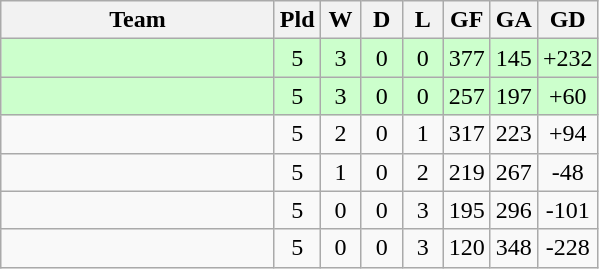<table class=wikitable style="text-align:center">
<tr>
<th width=175>Team</th>
<th width=20>Pld</th>
<th width=20>W</th>
<th width=20>D</th>
<th width=20>L</th>
<th width=20>GF</th>
<th width=20>GA</th>
<th width=20>GD</th>
</tr>
<tr bgcolor="#ccffcc">
<td align=left></td>
<td>5</td>
<td>3</td>
<td>0</td>
<td>0</td>
<td>377</td>
<td>145</td>
<td>+232</td>
</tr>
<tr bgcolor="#ccffcc">
<td align=left></td>
<td>5</td>
<td>3</td>
<td>0</td>
<td>0</td>
<td>257</td>
<td>197</td>
<td>+60</td>
</tr>
<tr>
<td align=left></td>
<td>5</td>
<td>2</td>
<td>0</td>
<td>1</td>
<td>317</td>
<td>223</td>
<td>+94</td>
</tr>
<tr>
<td align=left></td>
<td>5</td>
<td>1</td>
<td>0</td>
<td>2</td>
<td>219</td>
<td>267</td>
<td>-48</td>
</tr>
<tr>
<td align=left></td>
<td>5</td>
<td>0</td>
<td>0</td>
<td>3</td>
<td>195</td>
<td>296</td>
<td>-101</td>
</tr>
<tr>
<td align=left></td>
<td>5</td>
<td>0</td>
<td>0</td>
<td>3</td>
<td>120</td>
<td>348</td>
<td>-228</td>
</tr>
</table>
